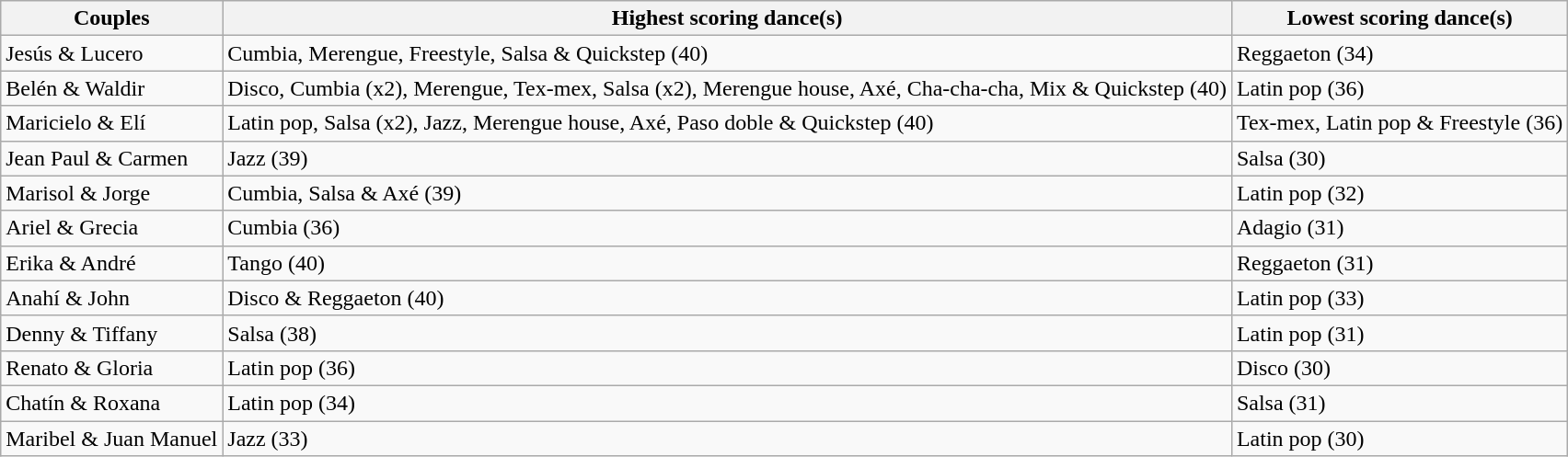<table class="wikitable">
<tr>
<th>Couples</th>
<th>Highest scoring dance(s)</th>
<th>Lowest scoring dance(s)</th>
</tr>
<tr>
<td>Jesús & Lucero</td>
<td>Cumbia, Merengue, Freestyle, Salsa & Quickstep (40)</td>
<td>Reggaeton (34)</td>
</tr>
<tr>
<td>Belén & Waldir</td>
<td>Disco, Cumbia (x2), Merengue, Tex-mex, Salsa (x2), Merengue house, Axé, Cha-cha-cha, Mix & Quickstep (40)</td>
<td>Latin pop (36)</td>
</tr>
<tr>
<td>Maricielo & Elí</td>
<td>Latin pop, Salsa (x2), Jazz, Merengue house, Axé, Paso doble & Quickstep (40)</td>
<td>Tex-mex, Latin pop & Freestyle (36)</td>
</tr>
<tr>
<td>Jean Paul & Carmen</td>
<td>Jazz (39)</td>
<td>Salsa (30)</td>
</tr>
<tr>
<td>Marisol & Jorge</td>
<td>Cumbia, Salsa & Axé (39)</td>
<td>Latin pop (32)</td>
</tr>
<tr>
<td>Ariel & Grecia</td>
<td>Cumbia (36)</td>
<td>Adagio (31)</td>
</tr>
<tr>
<td>Erika & André</td>
<td>Tango (40)</td>
<td>Reggaeton (31)</td>
</tr>
<tr>
<td>Anahí & John</td>
<td>Disco & Reggaeton (40)</td>
<td>Latin pop (33)</td>
</tr>
<tr>
<td>Denny & Tiffany</td>
<td>Salsa (38)</td>
<td>Latin pop (31)</td>
</tr>
<tr>
<td>Renato & Gloria</td>
<td>Latin pop (36)</td>
<td>Disco (30)</td>
</tr>
<tr>
<td>Chatín & Roxana</td>
<td>Latin pop (34)</td>
<td>Salsa (31)</td>
</tr>
<tr>
<td>Maribel & Juan Manuel</td>
<td>Jazz (33)</td>
<td>Latin pop (30)</td>
</tr>
</table>
